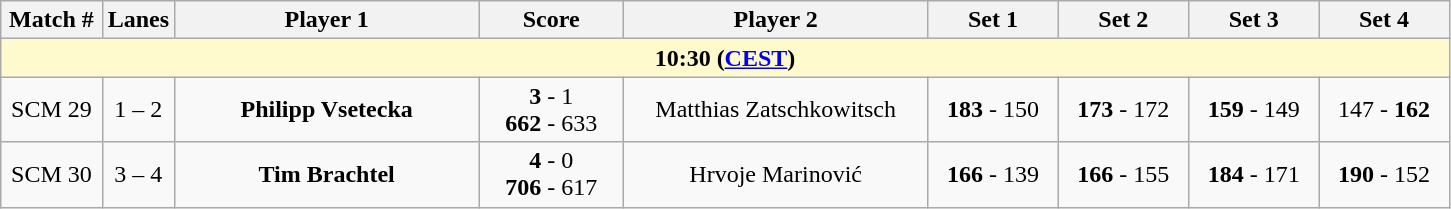<table class="wikitable">
<tr>
<th width="7%">Match #</th>
<th width="5%">Lanes</th>
<th width="21%">Player 1</th>
<th width="10%">Score</th>
<th width="21%">Player 2</th>
<th width="9%">Set 1</th>
<th width="9%">Set 2</th>
<th width="9%">Set 3</th>
<th width="9%">Set 4</th>
</tr>
<tr>
<td colspan="9" style="text-align:center; background-color:#FFFACD"><strong>10:30 (<a href='#'>CEST</a>)</strong></td>
</tr>
<tr style="text-align:center;">
<td>SCM 29</td>
<td>1 – 2</td>
<td> <strong>Philipp Vsetecka</strong></td>
<td><strong>3</strong> - 1 <br> <strong>662</strong> - 633</td>
<td> Matthias Zatschkowitsch</td>
<td><strong>183</strong> - 150</td>
<td><strong>173</strong> - 172</td>
<td><strong>159</strong> - 149</td>
<td>147 - <strong>162</strong></td>
</tr>
<tr style="text-align:center;">
<td>SCM 30</td>
<td>3 – 4</td>
<td> <strong>Tim Brachtel</strong></td>
<td><strong>4</strong> - 0 <br> <strong>706</strong> - 617</td>
<td> Hrvoje Marinović</td>
<td><strong>166</strong> - 139</td>
<td><strong>166</strong> - 155</td>
<td><strong>184</strong> - 171</td>
<td><strong>190</strong> - 152</td>
</tr>
</table>
